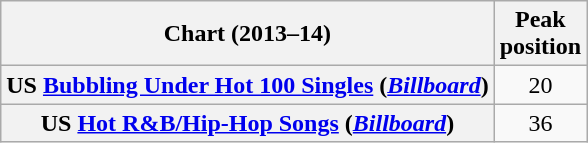<table class="wikitable sortable plainrowheaders" style="text-align:center">
<tr>
<th scope="col">Chart (2013–14)</th>
<th scope="col">Peak<br>position</th>
</tr>
<tr>
<th scope="row">US <a href='#'>Bubbling Under Hot 100 Singles</a> (<em><a href='#'>Billboard</a></em>)</th>
<td>20</td>
</tr>
<tr>
<th scope="row">US <a href='#'>Hot R&B/Hip-Hop Songs</a> (<em><a href='#'>Billboard</a></em>)</th>
<td>36</td>
</tr>
</table>
